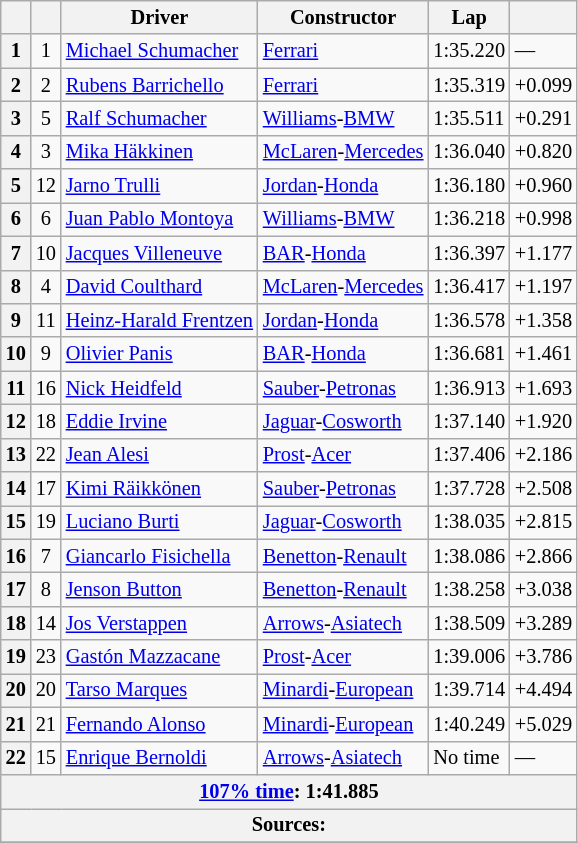<table class="wikitable sortable" style="font-size: 85%;">
<tr>
<th scope="col"></th>
<th scope="col"></th>
<th scope="col">Driver</th>
<th scope="col">Constructor</th>
<th scope="col">Lap</th>
<th scope="col" class="unsortable"></th>
</tr>
<tr>
<th scope="row">1</th>
<td align="center">1</td>
<td data-sort-value="SCHM"> <a href='#'>Michael Schumacher</a></td>
<td><a href='#'>Ferrari</a></td>
<td>1:35.220</td>
<td>—</td>
</tr>
<tr>
<th scope="row">2</th>
<td align="center">2</td>
<td data-sort-value="BAR"> <a href='#'>Rubens Barrichello</a></td>
<td><a href='#'>Ferrari</a></td>
<td>1:35.319</td>
<td>+0.099</td>
</tr>
<tr>
<th scope="row">3</th>
<td align="center">5</td>
<td data-sort-value="SCHR"> <a href='#'>Ralf Schumacher</a></td>
<td><a href='#'>Williams</a>-<a href='#'>BMW</a></td>
<td>1:35.511</td>
<td>+0.291</td>
</tr>
<tr>
<th scope="row">4</th>
<td align="center">3</td>
<td data-sort-value="HAK"> <a href='#'>Mika Häkkinen</a></td>
<td><a href='#'>McLaren</a>-<a href='#'>Mercedes</a></td>
<td>1:36.040</td>
<td>+0.820</td>
</tr>
<tr>
<th scope="row">5</th>
<td align="center">12</td>
<td data-sort-value="TRU"> <a href='#'>Jarno Trulli</a></td>
<td><a href='#'>Jordan</a>-<a href='#'>Honda</a></td>
<td>1:36.180</td>
<td>+0.960</td>
</tr>
<tr>
<th scope="row">6</th>
<td align="center">6</td>
<td data-sort-value="MON"> <a href='#'>Juan Pablo Montoya</a></td>
<td><a href='#'>Williams</a>-<a href='#'>BMW</a></td>
<td>1:36.218</td>
<td>+0.998</td>
</tr>
<tr>
<th scope="row">7</th>
<td align="center">10</td>
<td data-sort-value="VIL"> <a href='#'>Jacques Villeneuve</a></td>
<td><a href='#'>BAR</a>-<a href='#'>Honda</a></td>
<td>1:36.397</td>
<td>+1.177</td>
</tr>
<tr>
<th scope="row">8</th>
<td align="center">4</td>
<td data-sort-value="COU"> <a href='#'>David Coulthard</a></td>
<td><a href='#'>McLaren</a>-<a href='#'>Mercedes</a></td>
<td>1:36.417</td>
<td>+1.197</td>
</tr>
<tr>
<th scope="row">9</th>
<td align="center">11</td>
<td data-sort-value="FRE"> <a href='#'>Heinz-Harald Frentzen</a></td>
<td><a href='#'>Jordan</a>-<a href='#'>Honda</a></td>
<td>1:36.578</td>
<td>+1.358</td>
</tr>
<tr>
<th scope="row">10</th>
<td align="center">9</td>
<td data-sort-value="PAN"> <a href='#'>Olivier Panis</a></td>
<td><a href='#'>BAR</a>-<a href='#'>Honda</a></td>
<td>1:36.681</td>
<td>+1.461</td>
</tr>
<tr>
<th scope="row">11</th>
<td align="center">16</td>
<td data-sort-value="HEI"> <a href='#'>Nick Heidfeld</a></td>
<td><a href='#'>Sauber</a>-<a href='#'>Petronas</a></td>
<td>1:36.913</td>
<td>+1.693</td>
</tr>
<tr>
<th scope="row">12</th>
<td align="center">18</td>
<td data-sort-value="IRV"> <a href='#'>Eddie Irvine</a></td>
<td><a href='#'>Jaguar</a>-<a href='#'>Cosworth</a></td>
<td>1:37.140</td>
<td>+1.920</td>
</tr>
<tr>
<th scope="row">13</th>
<td align="center">22</td>
<td data-sort-value="ALE"> <a href='#'>Jean Alesi</a></td>
<td><a href='#'>Prost</a>-<a href='#'>Acer</a></td>
<td>1:37.406</td>
<td>+2.186</td>
</tr>
<tr>
<th scope="row">14</th>
<td align="center">17</td>
<td data-sort-value="RAI"> <a href='#'>Kimi Räikkönen</a></td>
<td><a href='#'>Sauber</a>-<a href='#'>Petronas</a></td>
<td>1:37.728</td>
<td>+2.508</td>
</tr>
<tr>
<th scope="row">15</th>
<td align="center">19</td>
<td data-sort-value="BUR"> <a href='#'>Luciano Burti</a></td>
<td><a href='#'>Jaguar</a>-<a href='#'>Cosworth</a></td>
<td>1:38.035</td>
<td>+2.815</td>
</tr>
<tr>
<th scope="row">16</th>
<td align="center">7</td>
<td data-sort-value="FIS"> <a href='#'>Giancarlo Fisichella</a></td>
<td><a href='#'>Benetton</a>-<a href='#'>Renault</a></td>
<td>1:38.086</td>
<td>+2.866</td>
</tr>
<tr>
<th scope="row">17</th>
<td align="center">8</td>
<td data-sort-value="BUT"> <a href='#'>Jenson Button</a></td>
<td><a href='#'>Benetton</a>-<a href='#'>Renault</a></td>
<td>1:38.258</td>
<td>+3.038</td>
</tr>
<tr>
<th scope="row">18</th>
<td align="center">14</td>
<td data-sort-value="VER"> <a href='#'>Jos Verstappen</a></td>
<td><a href='#'>Arrows</a>-<a href='#'>Asiatech</a></td>
<td>1:38.509</td>
<td>+3.289</td>
</tr>
<tr>
<th scope="row">19</th>
<td align="center">23</td>
<td data-sort-value="MAZ"> <a href='#'>Gastón Mazzacane</a></td>
<td><a href='#'>Prost</a>-<a href='#'>Acer</a></td>
<td>1:39.006</td>
<td>+3.786</td>
</tr>
<tr>
<th scope="row">20</th>
<td align="center">20</td>
<td data-sort-value="MAR"> <a href='#'>Tarso Marques</a></td>
<td><a href='#'>Minardi</a>-<a href='#'>European</a></td>
<td>1:39.714</td>
<td>+4.494</td>
</tr>
<tr>
<th scope="row">21</th>
<td align="center">21</td>
<td data-sort-value="ALO"> <a href='#'>Fernando Alonso</a></td>
<td><a href='#'>Minardi</a>-<a href='#'>European</a></td>
<td>1:40.249</td>
<td>+5.029</td>
</tr>
<tr>
<th scope="row">22</th>
<td align="center">15</td>
<td data-sort-value="BER"> <a href='#'>Enrique Bernoldi</a></td>
<td><a href='#'>Arrows</a>-<a href='#'>Asiatech</a></td>
<td data-sort-value="2:00.000">No time</td>
<td>—</td>
</tr>
<tr class="sortbottom">
<th colspan="6"><a href='#'>107% time</a>: 1:41.885</th>
</tr>
<tr class="sortbottom">
<th colspan="6">Sources:</th>
</tr>
<tr>
</tr>
</table>
